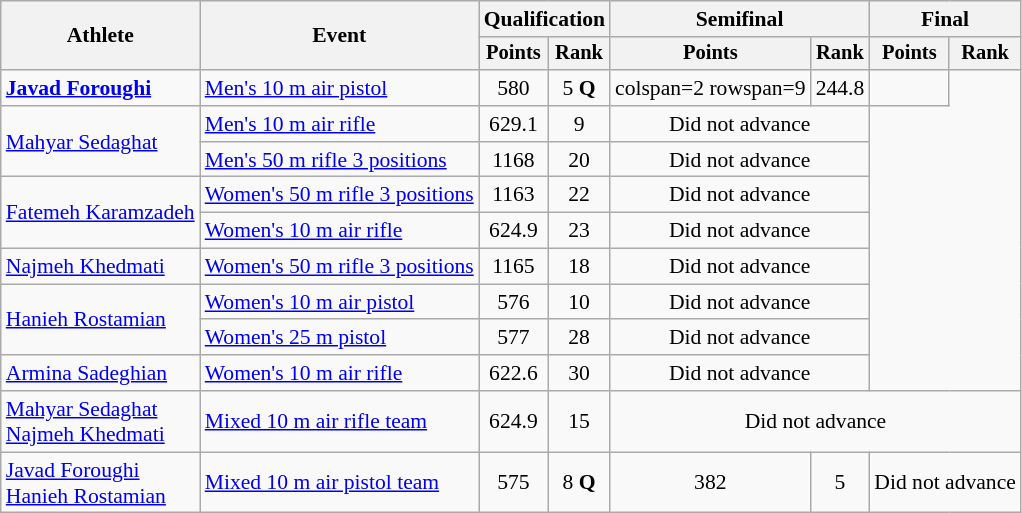<table class="wikitable" style="font-size:90%">
<tr>
<th rowspan="2">Athlete</th>
<th rowspan="2">Event</th>
<th colspan=2>Qualification</th>
<th colspan=2>Semifinal</th>
<th colspan=2>Final</th>
</tr>
<tr style="font-size:95%">
<th>Points</th>
<th>Rank</th>
<th>Points</th>
<th>Rank</th>
<th>Points</th>
<th>Rank</th>
</tr>
<tr align=center>
<td align=left><strong><a href='#'>Javad Foroughi</a></strong></td>
<td align=left><a href='#'>Men's 10 m air pistol</a></td>
<td>580</td>
<td>5 <strong>Q</strong></td>
<td>colspan=2 rowspan=9 </td>
<td>244.8 </td>
<td></td>
</tr>
<tr align=center>
<td align=left rowspan=2><a href='#'>Mahyar Sedaghat</a></td>
<td align=left><a href='#'>Men's 10 m air rifle</a></td>
<td>629.1</td>
<td>9</td>
<td colspan=2>Did not advance</td>
</tr>
<tr align=center>
<td align=left><a href='#'>Men's 50 m rifle 3 positions</a></td>
<td>1168</td>
<td>20</td>
<td colspan=2>Did not advance</td>
</tr>
<tr align=center>
<td align=left rowspan=2><a href='#'>Fatemeh Karamzadeh</a></td>
<td align=left><a href='#'>Women's 50 m rifle 3 positions</a></td>
<td>1163</td>
<td>22</td>
<td colspan=2>Did not advance</td>
</tr>
<tr align=center>
<td align=left><a href='#'>Women's 10 m air rifle</a></td>
<td>624.9</td>
<td>23</td>
<td colspan=2>Did not advance</td>
</tr>
<tr align=center>
<td align=left><a href='#'>Najmeh Khedmati</a></td>
<td align=left><a href='#'>Women's 50 m rifle 3 positions</a></td>
<td>1165</td>
<td>18</td>
<td colspan=2>Did not advance</td>
</tr>
<tr align=center>
<td align=left rowspan=2><a href='#'>Hanieh Rostamian</a></td>
<td align=left><a href='#'>Women's 10 m air pistol</a></td>
<td>576</td>
<td>10</td>
<td colspan=2>Did not advance</td>
</tr>
<tr align=center>
<td align=left><a href='#'>Women's 25 m pistol</a></td>
<td>577</td>
<td>28</td>
<td colspan=2>Did not advance</td>
</tr>
<tr align=center>
<td align=left><a href='#'>Armina Sadeghian</a></td>
<td align=left><a href='#'>Women's 10 m air rifle</a></td>
<td>622.6</td>
<td>30</td>
<td colspan=2>Did not advance</td>
</tr>
<tr align=center>
<td align=left><a href='#'>Mahyar Sedaghat</a><br><a href='#'>Najmeh Khedmati</a></td>
<td align=left><a href='#'>Mixed 10 m air rifle team</a></td>
<td>624.9</td>
<td>15</td>
<td colspan=4>Did not advance</td>
</tr>
<tr align=center>
<td align=left><a href='#'>Javad Foroughi</a><br><a href='#'>Hanieh Rostamian</a></td>
<td align=left><a href='#'>Mixed 10 m air pistol team</a></td>
<td>575</td>
<td>8 <strong>Q</strong></td>
<td>382</td>
<td>5</td>
<td colspan=2>Did not advance</td>
</tr>
</table>
